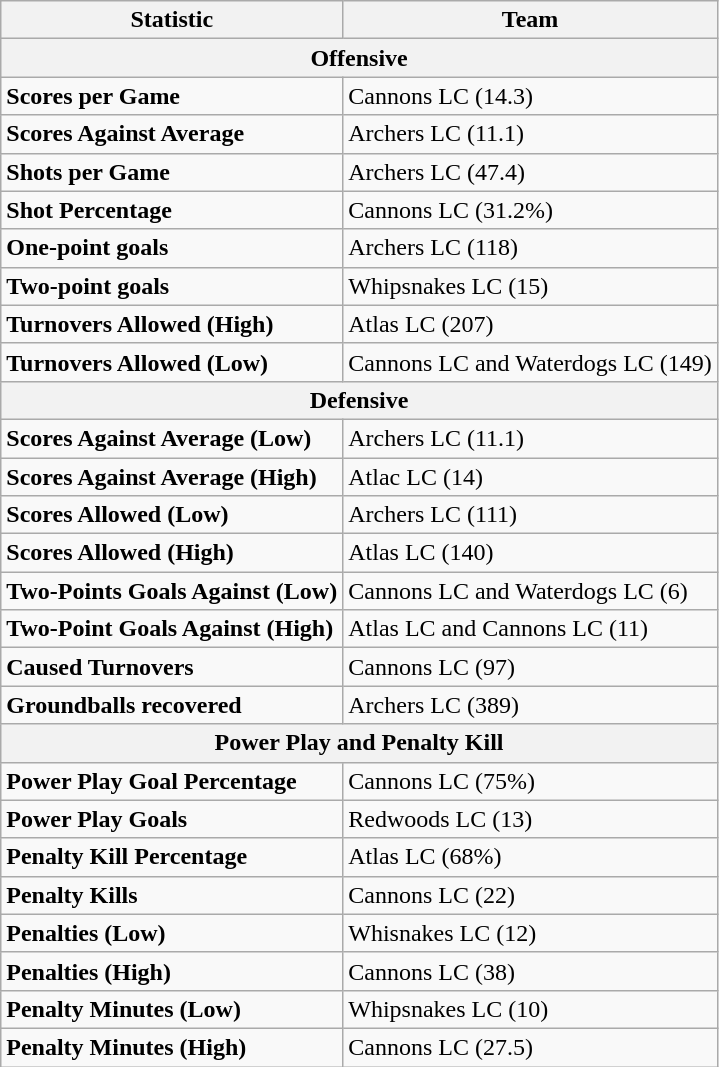<table class="wikitable">
<tr>
<th>Statistic</th>
<th>Team</th>
</tr>
<tr>
<th colspan="2"><strong>Offensive</strong></th>
</tr>
<tr>
<td><strong>Scores per Game</strong></td>
<td>Cannons LC (14.3)</td>
</tr>
<tr>
<td><strong>Scores Against Average</strong></td>
<td>Archers LC (11.1)</td>
</tr>
<tr>
<td><strong>Shots per Game</strong></td>
<td>Archers LC (47.4)</td>
</tr>
<tr>
<td><strong>Shot Percentage</strong></td>
<td>Cannons LC (31.2%)</td>
</tr>
<tr>
<td><strong>One-point goals</strong></td>
<td>Archers LC (118)</td>
</tr>
<tr>
<td><strong>Two-point goals</strong></td>
<td>Whipsnakes LC (15)</td>
</tr>
<tr>
<td><strong>Turnovers Allowed (High)</strong></td>
<td>Atlas LC (207)</td>
</tr>
<tr>
<td><strong>Turnovers Allowed (Low)</strong></td>
<td>Cannons LC and Waterdogs LC (149)</td>
</tr>
<tr>
<th colspan="2">Defensive</th>
</tr>
<tr>
<td><strong>Scores Against Average (Low)</strong></td>
<td>Archers LC (11.1)</td>
</tr>
<tr>
<td><strong>Scores Against Average (High)</strong></td>
<td>Atlac LC (14)</td>
</tr>
<tr>
<td><strong>Scores Allowed (Low)</strong></td>
<td>Archers LC (111)</td>
</tr>
<tr>
<td><strong>Scores Allowed (High)</strong></td>
<td>Atlas LC (140)</td>
</tr>
<tr>
<td><strong>Two-Points Goals Against (Low)</strong></td>
<td>Cannons LC and Waterdogs LC (6)</td>
</tr>
<tr>
<td><strong>Two-Point Goals Against (High)</strong></td>
<td>Atlas LC and Cannons LC (11)</td>
</tr>
<tr>
<td><strong>Caused Turnovers</strong></td>
<td>Cannons LC (97)</td>
</tr>
<tr>
<td><strong>Groundballs recovered</strong></td>
<td>Archers LC (389)</td>
</tr>
<tr>
<th colspan="2">Power Play and Penalty Kill</th>
</tr>
<tr>
<td><strong>Power Play Goal Percentage</strong></td>
<td>Cannons LC (75%)</td>
</tr>
<tr>
<td><strong>Power Play Goals</strong></td>
<td>Redwoods LC (13)</td>
</tr>
<tr>
<td><strong>Penalty Kill Percentage</strong></td>
<td>Atlas LC (68%)</td>
</tr>
<tr>
<td><strong>Penalty Kills</strong></td>
<td>Cannons LC (22)</td>
</tr>
<tr>
<td><strong>Penalties (Low)</strong></td>
<td>Whisnakes LC (12)</td>
</tr>
<tr>
<td><strong>Penalties (High)</strong></td>
<td>Cannons LC (38)</td>
</tr>
<tr>
<td><strong>Penalty Minutes (Low)</strong></td>
<td>Whipsnakes LC (10)</td>
</tr>
<tr>
<td><strong>Penalty Minutes (High)</strong></td>
<td>Cannons LC (27.5)</td>
</tr>
</table>
